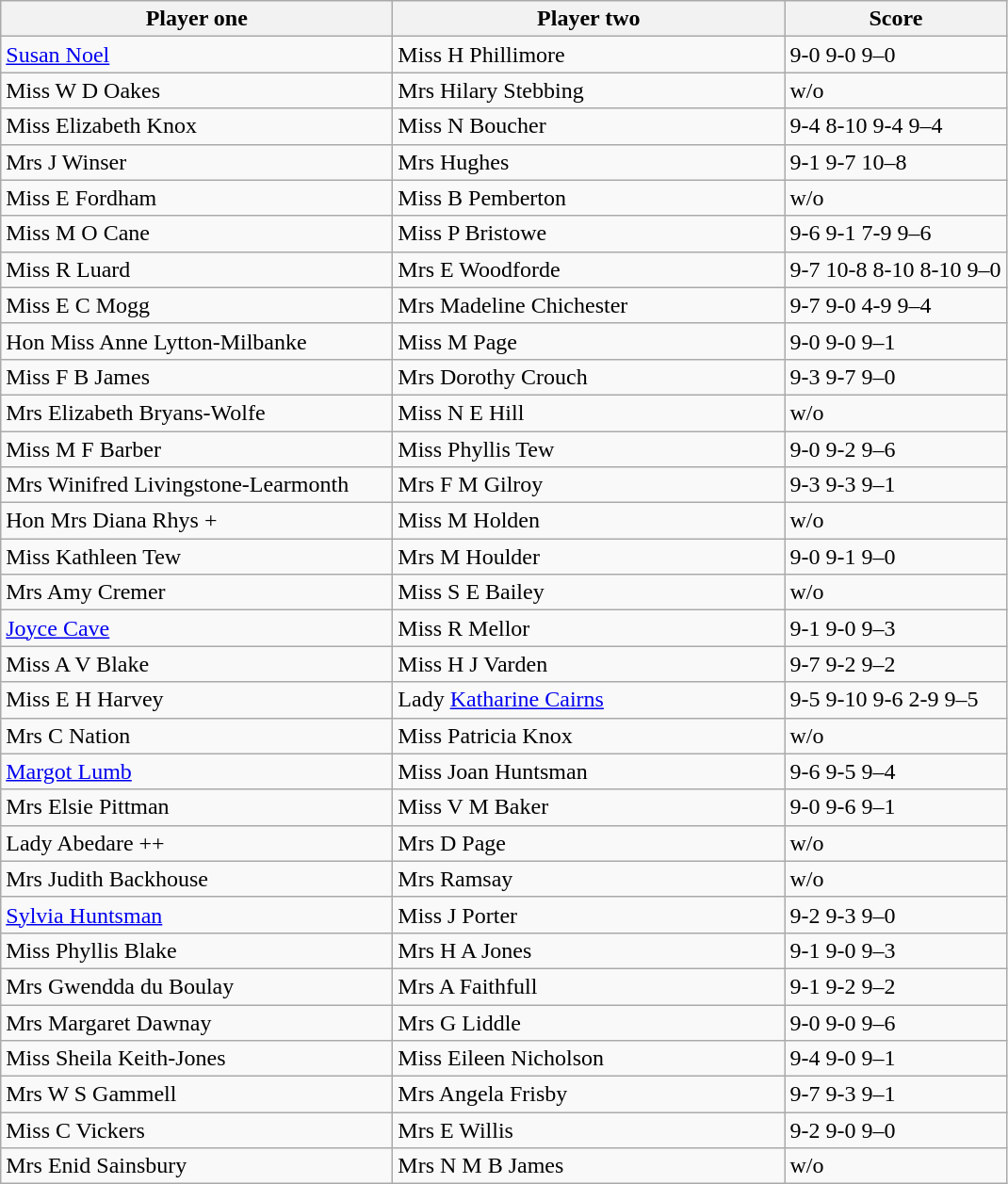<table class="wikitable">
<tr>
<th width=270>Player one</th>
<th width=270>Player two</th>
<th width=150>Score</th>
</tr>
<tr>
<td><a href='#'>Susan Noel</a></td>
<td> Miss H Phillimore</td>
<td>9-0 9-0 9–0</td>
</tr>
<tr>
<td> Miss W D Oakes</td>
<td> Mrs Hilary Stebbing</td>
<td>w/o</td>
</tr>
<tr>
<td> Miss Elizabeth Knox</td>
<td> Miss N Boucher</td>
<td>9-4 8-10 9-4 9–4</td>
</tr>
<tr>
<td> Mrs J Winser</td>
<td> Mrs Hughes</td>
<td>9-1 9-7 10–8</td>
</tr>
<tr>
<td> Miss E Fordham</td>
<td> Miss B Pemberton</td>
<td>w/o</td>
</tr>
<tr>
<td> Miss M O Cane</td>
<td> Miss P Bristowe</td>
<td>9-6 9-1 7-9 9–6</td>
</tr>
<tr>
<td> Miss R Luard</td>
<td> Mrs E Woodforde</td>
<td>9-7 10-8 8-10 8-10 9–0</td>
</tr>
<tr>
<td> Miss E C Mogg</td>
<td> Mrs Madeline Chichester</td>
<td>9-7 9-0 4-9 9–4</td>
</tr>
<tr>
<td> Hon Miss Anne Lytton-Milbanke</td>
<td> Miss M Page</td>
<td>9-0 9-0 9–1</td>
</tr>
<tr>
<td> Miss F B James</td>
<td> Mrs Dorothy Crouch</td>
<td>9-3 9-7 9–0</td>
</tr>
<tr>
<td> Mrs Elizabeth Bryans-Wolfe</td>
<td> Miss N E Hill</td>
<td>w/o</td>
</tr>
<tr>
<td> Miss M F Barber</td>
<td> Miss Phyllis Tew</td>
<td>9-0 9-2 9–6</td>
</tr>
<tr>
<td> Mrs Winifred Livingstone-Learmonth</td>
<td> Mrs F M Gilroy</td>
<td>9-3 9-3 9–1</td>
</tr>
<tr>
<td> Hon Mrs Diana Rhys +</td>
<td> Miss M Holden</td>
<td>w/o</td>
</tr>
<tr>
<td> Miss Kathleen Tew</td>
<td> Mrs M Houlder</td>
<td>9-0 9-1 9–0</td>
</tr>
<tr>
<td> Mrs Amy Cremer</td>
<td> Miss S E Bailey</td>
<td>w/o</td>
</tr>
<tr>
<td><a href='#'>Joyce Cave</a></td>
<td> Miss R Mellor</td>
<td>9-1 9-0 9–3</td>
</tr>
<tr>
<td> Miss A V Blake</td>
<td> Miss H J Varden</td>
<td>9-7 9-2 9–2</td>
</tr>
<tr>
<td> Miss E H Harvey</td>
<td> Lady <a href='#'>Katharine Cairns</a></td>
<td>9-5 9-10 9-6 2-9 9–5</td>
</tr>
<tr>
<td> Mrs C Nation</td>
<td> Miss Patricia Knox</td>
<td>w/o</td>
</tr>
<tr>
<td><a href='#'>Margot Lumb</a></td>
<td> Miss Joan Huntsman</td>
<td>9-6 9-5 9–4</td>
</tr>
<tr>
<td> Mrs Elsie Pittman</td>
<td> Miss V M Baker</td>
<td>9-0 9-6 9–1</td>
</tr>
<tr>
<td> Lady Abedare ++</td>
<td> Mrs D Page</td>
<td>w/o</td>
</tr>
<tr>
<td> Mrs Judith Backhouse</td>
<td> Mrs Ramsay</td>
<td>w/o</td>
</tr>
<tr>
<td><a href='#'>Sylvia Huntsman</a></td>
<td> Miss J Porter</td>
<td>9-2 9-3 9–0</td>
</tr>
<tr>
<td> Miss Phyllis Blake</td>
<td> Mrs H A Jones</td>
<td>9-1 9-0 9–3</td>
</tr>
<tr>
<td> Mrs Gwendda du Boulay</td>
<td> Mrs A Faithfull</td>
<td>9-1 9-2 9–2</td>
</tr>
<tr>
<td> Mrs Margaret Dawnay</td>
<td> Mrs G Liddle</td>
<td>9-0 9-0 9–6</td>
</tr>
<tr>
<td> Miss Sheila Keith-Jones</td>
<td> Miss Eileen Nicholson</td>
<td>9-4 9-0 9–1</td>
</tr>
<tr>
<td> Mrs W S Gammell</td>
<td> Mrs Angela Frisby</td>
<td>9-7 9-3 9–1</td>
</tr>
<tr>
<td> Miss C Vickers</td>
<td> Mrs E Willis</td>
<td>9-2 9-0 9–0</td>
</tr>
<tr>
<td> Mrs Enid Sainsbury</td>
<td> Mrs N M B James</td>
<td>w/o</td>
</tr>
</table>
